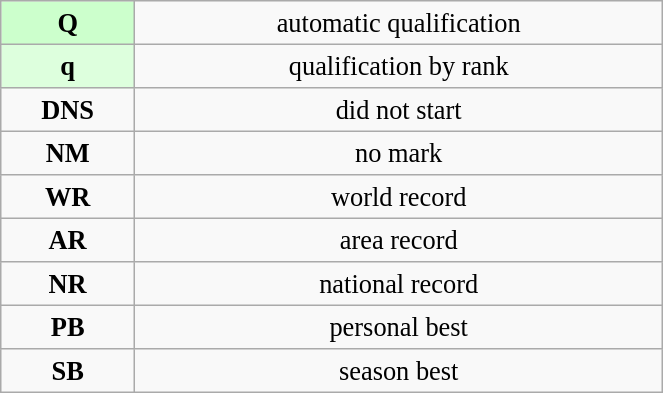<table class="wikitable" style=" text-align:center; font-size:110%;" width="35%">
<tr>
<td bgcolor="ccffcc"><strong>Q</strong></td>
<td>automatic qualification</td>
</tr>
<tr>
<td bgcolor="ddffdd"><strong>q</strong></td>
<td>qualification by rank</td>
</tr>
<tr>
<td><strong>DNS</strong></td>
<td>did not start</td>
</tr>
<tr>
<td><strong>NM</strong></td>
<td>no mark</td>
</tr>
<tr>
<td><strong>WR</strong></td>
<td>world record</td>
</tr>
<tr>
<td><strong>AR</strong></td>
<td>area record</td>
</tr>
<tr>
<td><strong>NR</strong></td>
<td>national record</td>
</tr>
<tr>
<td><strong>PB</strong></td>
<td>personal best</td>
</tr>
<tr>
<td><strong>SB</strong></td>
<td>season best</td>
</tr>
</table>
